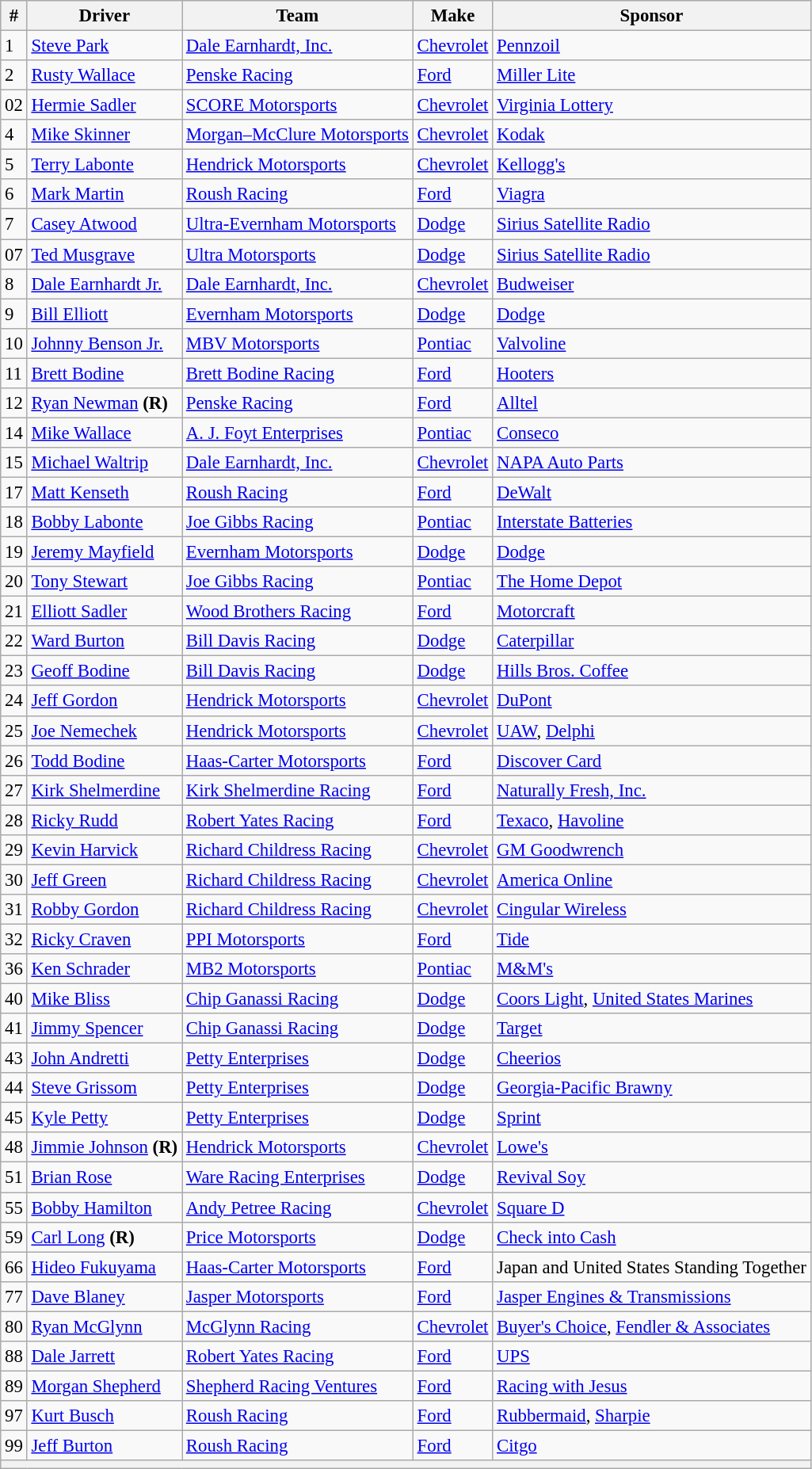<table class="wikitable" style="font-size:95%">
<tr>
<th>#</th>
<th>Driver</th>
<th>Team</th>
<th>Make</th>
<th>Sponsor</th>
</tr>
<tr>
<td>1</td>
<td><a href='#'>Steve Park</a></td>
<td><a href='#'>Dale Earnhardt, Inc.</a></td>
<td><a href='#'>Chevrolet</a></td>
<td><a href='#'>Pennzoil</a></td>
</tr>
<tr>
<td>2</td>
<td><a href='#'>Rusty Wallace</a></td>
<td><a href='#'>Penske Racing</a></td>
<td><a href='#'>Ford</a></td>
<td><a href='#'>Miller Lite</a></td>
</tr>
<tr>
<td>02</td>
<td><a href='#'>Hermie Sadler</a></td>
<td><a href='#'>SCORE Motorsports</a></td>
<td><a href='#'>Chevrolet</a></td>
<td><a href='#'>Virginia Lottery</a></td>
</tr>
<tr>
<td>4</td>
<td><a href='#'>Mike Skinner</a></td>
<td><a href='#'>Morgan–McClure Motorsports</a></td>
<td><a href='#'>Chevrolet</a></td>
<td><a href='#'>Kodak</a></td>
</tr>
<tr>
<td>5</td>
<td><a href='#'>Terry Labonte</a></td>
<td><a href='#'>Hendrick Motorsports</a></td>
<td><a href='#'>Chevrolet</a></td>
<td><a href='#'>Kellogg's</a></td>
</tr>
<tr>
<td>6</td>
<td><a href='#'>Mark Martin</a></td>
<td><a href='#'>Roush Racing</a></td>
<td><a href='#'>Ford</a></td>
<td><a href='#'>Viagra</a></td>
</tr>
<tr>
<td>7</td>
<td><a href='#'>Casey Atwood</a></td>
<td><a href='#'>Ultra-Evernham Motorsports</a></td>
<td><a href='#'>Dodge</a></td>
<td><a href='#'>Sirius Satellite Radio</a></td>
</tr>
<tr>
<td>07</td>
<td><a href='#'>Ted Musgrave</a></td>
<td><a href='#'>Ultra Motorsports</a></td>
<td><a href='#'>Dodge</a></td>
<td><a href='#'>Sirius Satellite Radio</a></td>
</tr>
<tr>
<td>8</td>
<td><a href='#'>Dale Earnhardt Jr.</a></td>
<td><a href='#'>Dale Earnhardt, Inc.</a></td>
<td><a href='#'>Chevrolet</a></td>
<td><a href='#'>Budweiser</a></td>
</tr>
<tr>
<td>9</td>
<td><a href='#'>Bill Elliott</a></td>
<td><a href='#'>Evernham Motorsports</a></td>
<td><a href='#'>Dodge</a></td>
<td><a href='#'>Dodge</a></td>
</tr>
<tr>
<td>10</td>
<td><a href='#'>Johnny Benson Jr.</a></td>
<td><a href='#'>MBV Motorsports</a></td>
<td><a href='#'>Pontiac</a></td>
<td><a href='#'>Valvoline</a></td>
</tr>
<tr>
<td>11</td>
<td><a href='#'>Brett Bodine</a></td>
<td><a href='#'>Brett Bodine Racing</a></td>
<td><a href='#'>Ford</a></td>
<td><a href='#'>Hooters</a></td>
</tr>
<tr>
<td>12</td>
<td><a href='#'>Ryan Newman</a> <strong>(R)</strong></td>
<td><a href='#'>Penske Racing</a></td>
<td><a href='#'>Ford</a></td>
<td><a href='#'>Alltel</a></td>
</tr>
<tr>
<td>14</td>
<td><a href='#'>Mike Wallace</a></td>
<td><a href='#'>A. J. Foyt Enterprises</a></td>
<td><a href='#'>Pontiac</a></td>
<td><a href='#'>Conseco</a></td>
</tr>
<tr>
<td>15</td>
<td><a href='#'>Michael Waltrip</a></td>
<td><a href='#'>Dale Earnhardt, Inc.</a></td>
<td><a href='#'>Chevrolet</a></td>
<td><a href='#'>NAPA Auto Parts</a></td>
</tr>
<tr>
<td>17</td>
<td><a href='#'>Matt Kenseth</a></td>
<td><a href='#'>Roush Racing</a></td>
<td><a href='#'>Ford</a></td>
<td><a href='#'>DeWalt</a></td>
</tr>
<tr>
<td>18</td>
<td><a href='#'>Bobby Labonte</a></td>
<td><a href='#'>Joe Gibbs Racing</a></td>
<td><a href='#'>Pontiac</a></td>
<td><a href='#'>Interstate Batteries</a></td>
</tr>
<tr>
<td>19</td>
<td><a href='#'>Jeremy Mayfield</a></td>
<td><a href='#'>Evernham Motorsports</a></td>
<td><a href='#'>Dodge</a></td>
<td><a href='#'>Dodge</a></td>
</tr>
<tr>
<td>20</td>
<td><a href='#'>Tony Stewart</a></td>
<td><a href='#'>Joe Gibbs Racing</a></td>
<td><a href='#'>Pontiac</a></td>
<td><a href='#'>The Home Depot</a></td>
</tr>
<tr>
<td>21</td>
<td><a href='#'>Elliott Sadler</a></td>
<td><a href='#'>Wood Brothers Racing</a></td>
<td><a href='#'>Ford</a></td>
<td><a href='#'>Motorcraft</a></td>
</tr>
<tr>
<td>22</td>
<td><a href='#'>Ward Burton</a></td>
<td><a href='#'>Bill Davis Racing</a></td>
<td><a href='#'>Dodge</a></td>
<td><a href='#'>Caterpillar</a></td>
</tr>
<tr>
<td>23</td>
<td><a href='#'>Geoff Bodine</a></td>
<td><a href='#'>Bill Davis Racing</a></td>
<td><a href='#'>Dodge</a></td>
<td><a href='#'>Hills Bros. Coffee</a></td>
</tr>
<tr>
<td>24</td>
<td><a href='#'>Jeff Gordon</a></td>
<td><a href='#'>Hendrick Motorsports</a></td>
<td><a href='#'>Chevrolet</a></td>
<td><a href='#'>DuPont</a></td>
</tr>
<tr>
<td>25</td>
<td><a href='#'>Joe Nemechek</a></td>
<td><a href='#'>Hendrick Motorsports</a></td>
<td><a href='#'>Chevrolet</a></td>
<td><a href='#'>UAW</a>, <a href='#'>Delphi</a></td>
</tr>
<tr>
<td>26</td>
<td><a href='#'>Todd Bodine</a></td>
<td><a href='#'>Haas-Carter Motorsports</a></td>
<td><a href='#'>Ford</a></td>
<td><a href='#'>Discover Card</a></td>
</tr>
<tr>
<td>27</td>
<td><a href='#'>Kirk Shelmerdine</a></td>
<td><a href='#'>Kirk Shelmerdine Racing</a></td>
<td><a href='#'>Ford</a></td>
<td><a href='#'>Naturally Fresh, Inc.</a></td>
</tr>
<tr>
<td>28</td>
<td><a href='#'>Ricky Rudd</a></td>
<td><a href='#'>Robert Yates Racing</a></td>
<td><a href='#'>Ford</a></td>
<td><a href='#'>Texaco</a>, <a href='#'>Havoline</a></td>
</tr>
<tr>
<td>29</td>
<td><a href='#'>Kevin Harvick</a></td>
<td><a href='#'>Richard Childress Racing</a></td>
<td><a href='#'>Chevrolet</a></td>
<td><a href='#'>GM Goodwrench</a></td>
</tr>
<tr>
<td>30</td>
<td><a href='#'>Jeff Green</a></td>
<td><a href='#'>Richard Childress Racing</a></td>
<td><a href='#'>Chevrolet</a></td>
<td><a href='#'>America Online</a></td>
</tr>
<tr>
<td>31</td>
<td><a href='#'>Robby Gordon</a></td>
<td><a href='#'>Richard Childress Racing</a></td>
<td><a href='#'>Chevrolet</a></td>
<td><a href='#'>Cingular Wireless</a></td>
</tr>
<tr>
<td>32</td>
<td><a href='#'>Ricky Craven</a></td>
<td><a href='#'>PPI Motorsports</a></td>
<td><a href='#'>Ford</a></td>
<td><a href='#'>Tide</a></td>
</tr>
<tr>
<td>36</td>
<td><a href='#'>Ken Schrader</a></td>
<td><a href='#'>MB2 Motorsports</a></td>
<td><a href='#'>Pontiac</a></td>
<td><a href='#'>M&M's</a></td>
</tr>
<tr>
<td>40</td>
<td><a href='#'>Mike Bliss</a></td>
<td><a href='#'>Chip Ganassi Racing</a></td>
<td><a href='#'>Dodge</a></td>
<td><a href='#'>Coors Light</a>, <a href='#'>United States Marines</a></td>
</tr>
<tr>
<td>41</td>
<td><a href='#'>Jimmy Spencer</a></td>
<td><a href='#'>Chip Ganassi Racing</a></td>
<td><a href='#'>Dodge</a></td>
<td><a href='#'>Target</a></td>
</tr>
<tr>
<td>43</td>
<td><a href='#'>John Andretti</a></td>
<td><a href='#'>Petty Enterprises</a></td>
<td><a href='#'>Dodge</a></td>
<td><a href='#'>Cheerios</a></td>
</tr>
<tr>
<td>44</td>
<td><a href='#'>Steve Grissom</a></td>
<td><a href='#'>Petty Enterprises</a></td>
<td><a href='#'>Dodge</a></td>
<td><a href='#'>Georgia-Pacific Brawny</a></td>
</tr>
<tr>
<td>45</td>
<td><a href='#'>Kyle Petty</a></td>
<td><a href='#'>Petty Enterprises</a></td>
<td><a href='#'>Dodge</a></td>
<td><a href='#'>Sprint</a></td>
</tr>
<tr>
<td>48</td>
<td><a href='#'>Jimmie Johnson</a> <strong>(R)</strong></td>
<td><a href='#'>Hendrick Motorsports</a></td>
<td><a href='#'>Chevrolet</a></td>
<td><a href='#'>Lowe's</a></td>
</tr>
<tr>
<td>51</td>
<td><a href='#'>Brian Rose</a></td>
<td><a href='#'>Ware Racing Enterprises</a></td>
<td><a href='#'>Dodge</a></td>
<td><a href='#'>Revival Soy</a></td>
</tr>
<tr>
<td>55</td>
<td><a href='#'>Bobby Hamilton</a></td>
<td><a href='#'>Andy Petree Racing</a></td>
<td><a href='#'>Chevrolet</a></td>
<td><a href='#'>Square D</a></td>
</tr>
<tr>
<td>59</td>
<td><a href='#'>Carl Long</a> <strong>(R)</strong></td>
<td><a href='#'>Price Motorsports</a></td>
<td><a href='#'>Dodge</a></td>
<td><a href='#'>Check into Cash</a></td>
</tr>
<tr>
<td>66</td>
<td><a href='#'>Hideo Fukuyama</a></td>
<td><a href='#'>Haas-Carter Motorsports</a></td>
<td><a href='#'>Ford</a></td>
<td>Japan and United States Standing Together</td>
</tr>
<tr>
<td>77</td>
<td><a href='#'>Dave Blaney</a></td>
<td><a href='#'>Jasper Motorsports</a></td>
<td><a href='#'>Ford</a></td>
<td><a href='#'>Jasper Engines & Transmissions</a></td>
</tr>
<tr>
<td>80</td>
<td><a href='#'>Ryan McGlynn</a></td>
<td><a href='#'>McGlynn Racing</a></td>
<td><a href='#'>Chevrolet</a></td>
<td><a href='#'>Buyer's Choice</a>, <a href='#'>Fendler & Associates</a></td>
</tr>
<tr>
<td>88</td>
<td><a href='#'>Dale Jarrett</a></td>
<td><a href='#'>Robert Yates Racing</a></td>
<td><a href='#'>Ford</a></td>
<td><a href='#'>UPS</a></td>
</tr>
<tr>
<td>89</td>
<td><a href='#'>Morgan Shepherd</a></td>
<td><a href='#'>Shepherd Racing Ventures</a></td>
<td><a href='#'>Ford</a></td>
<td><a href='#'>Racing with Jesus</a></td>
</tr>
<tr>
<td>97</td>
<td><a href='#'>Kurt Busch</a></td>
<td><a href='#'>Roush Racing</a></td>
<td><a href='#'>Ford</a></td>
<td><a href='#'>Rubbermaid</a>, <a href='#'>Sharpie</a></td>
</tr>
<tr>
<td>99</td>
<td><a href='#'>Jeff Burton</a></td>
<td><a href='#'>Roush Racing</a></td>
<td><a href='#'>Ford</a></td>
<td><a href='#'>Citgo</a></td>
</tr>
<tr>
<th colspan="5"></th>
</tr>
</table>
